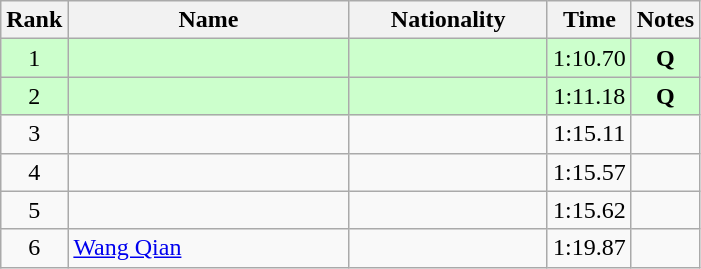<table class="wikitable sortable" style="text-align:center">
<tr>
<th>Rank</th>
<th style="width:180px">Name</th>
<th style="width:125px">Nationality</th>
<th>Time</th>
<th>Notes</th>
</tr>
<tr style="background:#cfc;">
<td>1</td>
<td style="text-align:left;"></td>
<td style="text-align:left;"></td>
<td>1:10.70</td>
<td><strong>Q</strong></td>
</tr>
<tr style="background:#cfc;">
<td>2</td>
<td style="text-align:left;"></td>
<td style="text-align:left;"></td>
<td>1:11.18</td>
<td><strong>Q</strong></td>
</tr>
<tr>
<td>3</td>
<td style="text-align:left;"></td>
<td style="text-align:left;"></td>
<td>1:15.11</td>
<td></td>
</tr>
<tr>
<td>4</td>
<td style="text-align:left;"></td>
<td style="text-align:left;"></td>
<td>1:15.57</td>
<td></td>
</tr>
<tr>
<td>5</td>
<td style="text-align:left;"></td>
<td style="text-align:left;"></td>
<td>1:15.62</td>
<td></td>
</tr>
<tr>
<td>6</td>
<td style="text-align:left;"><a href='#'>Wang Qian</a></td>
<td style="text-align:left;"></td>
<td>1:19.87</td>
<td></td>
</tr>
</table>
